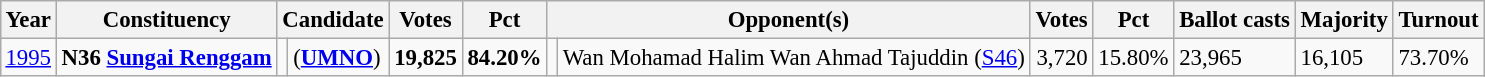<table class="wikitable" style="margin:0.5em ; font-size:95%">
<tr>
<th>Year</th>
<th>Constituency</th>
<th colspan=2>Candidate</th>
<th>Votes</th>
<th>Pct</th>
<th colspan=2>Opponent(s)</th>
<th>Votes</th>
<th>Pct</th>
<th>Ballot casts</th>
<th>Majority</th>
<th>Turnout</th>
</tr>
<tr>
<td><a href='#'>1995</a></td>
<td><strong>N36 <a href='#'>Sungai Renggam</a></strong></td>
<td></td>
<td> (<a href='#'><strong>UMNO</strong></a>)</td>
<td align=right><strong>19,825</strong></td>
<td><strong>84.20%</strong></td>
<td></td>
<td>Wan Mohamad Halim Wan Ahmad Tajuddin (<a href='#'>S46</a>)</td>
<td align=right>3,720</td>
<td>15.80%</td>
<td>23,965</td>
<td>16,105</td>
<td>73.70%</td>
</tr>
</table>
